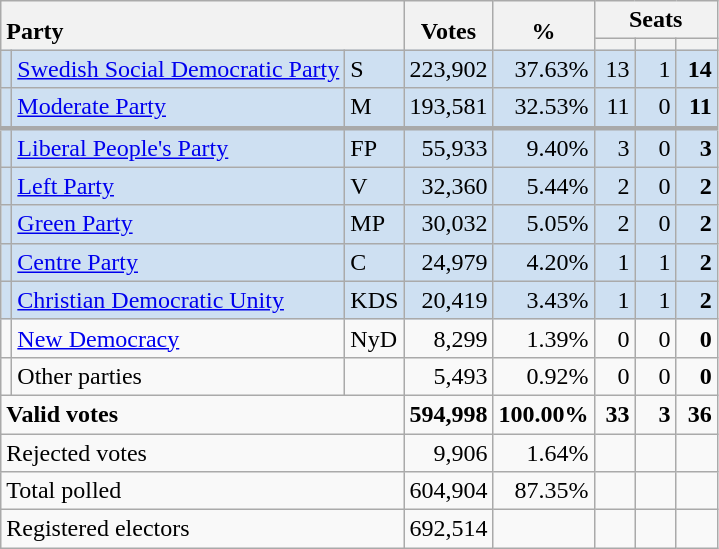<table class="wikitable" border="1" style="text-align:right;">
<tr>
<th style="text-align:left;" valign=bottom rowspan=2 colspan=3>Party</th>
<th align=center valign=bottom rowspan=2 width="50">Votes</th>
<th align=center valign=bottom rowspan=2 width="50">%</th>
<th colspan=3>Seats</th>
</tr>
<tr>
<th align=center valign=bottom width="20"><small></small></th>
<th align=center valign=bottom width="20"><small><a href='#'></a></small></th>
<th align=center valign=bottom width="20"><small></small></th>
</tr>
<tr style="background:#CEE0F2;">
<td></td>
<td align=left style="white-space: nowrap;"><a href='#'>Swedish Social Democratic Party</a></td>
<td align=left>S</td>
<td>223,902</td>
<td>37.63%</td>
<td>13</td>
<td>1</td>
<td><strong>14</strong></td>
</tr>
<tr style="background:#CEE0F2;">
<td></td>
<td align=left><a href='#'>Moderate Party</a></td>
<td align=left>M</td>
<td>193,581</td>
<td>32.53%</td>
<td>11</td>
<td>0</td>
<td><strong>11</strong></td>
</tr>
<tr style="background:#CEE0F2; border-top:3px solid darkgray;">
<td></td>
<td align=left><a href='#'>Liberal People's Party</a></td>
<td align=left>FP</td>
<td>55,933</td>
<td>9.40%</td>
<td>3</td>
<td>0</td>
<td><strong>3</strong></td>
</tr>
<tr style="background:#CEE0F2;">
<td></td>
<td align=left><a href='#'>Left Party</a></td>
<td align=left>V</td>
<td>32,360</td>
<td>5.44%</td>
<td>2</td>
<td>0</td>
<td><strong>2</strong></td>
</tr>
<tr style="background:#CEE0F2;">
<td></td>
<td align=left><a href='#'>Green Party</a></td>
<td align=left>MP</td>
<td>30,032</td>
<td>5.05%</td>
<td>2</td>
<td>0</td>
<td><strong>2</strong></td>
</tr>
<tr style="background:#CEE0F2;">
<td></td>
<td align=left><a href='#'>Centre Party</a></td>
<td align=left>C</td>
<td>24,979</td>
<td>4.20%</td>
<td>1</td>
<td>1</td>
<td><strong>2</strong></td>
</tr>
<tr style="background:#CEE0F2;">
<td></td>
<td align=left><a href='#'>Christian Democratic Unity</a></td>
<td align=left>KDS</td>
<td>20,419</td>
<td>3.43%</td>
<td>1</td>
<td>1</td>
<td><strong>2</strong></td>
</tr>
<tr>
<td></td>
<td align=left><a href='#'>New Democracy</a></td>
<td align=left>NyD</td>
<td>8,299</td>
<td>1.39%</td>
<td>0</td>
<td>0</td>
<td><strong>0</strong></td>
</tr>
<tr>
<td></td>
<td align=left>Other parties</td>
<td></td>
<td>5,493</td>
<td>0.92%</td>
<td>0</td>
<td>0</td>
<td><strong>0</strong></td>
</tr>
<tr style="font-weight:bold">
<td align=left colspan=3>Valid votes</td>
<td>594,998</td>
<td>100.00%</td>
<td>33</td>
<td>3</td>
<td>36</td>
</tr>
<tr>
<td align=left colspan=3>Rejected votes</td>
<td>9,906</td>
<td>1.64%</td>
<td></td>
<td></td>
<td></td>
</tr>
<tr>
<td align=left colspan=3>Total polled</td>
<td>604,904</td>
<td>87.35%</td>
<td></td>
<td></td>
<td></td>
</tr>
<tr>
<td align=left colspan=3>Registered electors</td>
<td>692,514</td>
<td></td>
<td></td>
<td></td>
<td></td>
</tr>
</table>
